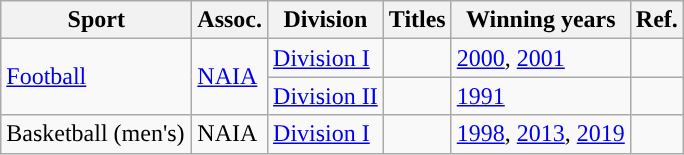<table class="wikitable"; style= "text-align: ">
<tr>
<th width=120px>Sport</th>
<th width=px>Assoc.</th>
<th width=px>Division</th>
<th width=px>Titles</th>
<th width=px>Winning years</th>
<th width=px>Ref.</th>
</tr>
<tr>
<td rowspan=2><a href='#'>Football</a></td>
<td rowspan=2><a href='#'>NAIA</a></td>
<td><a href='#'>Division I</a></td>
<td></td>
<td><a href='#'>2000</a>, <a href='#'>2001</a></td>
<td></td>
</tr>
<tr>
<td><a href='#'>Division II</a></td>
<td></td>
<td><a href='#'>1991</a></td>
<td></td>
</tr>
<tr>
<td>Basketball (men's)</td>
<td>NAIA</td>
<td><a href='#'>Division I</a></td>
<td></td>
<td><a href='#'>1998</a>, <a href='#'>2013</a>, <a href='#'>2019</a></td>
<td></td>
</tr>
</table>
